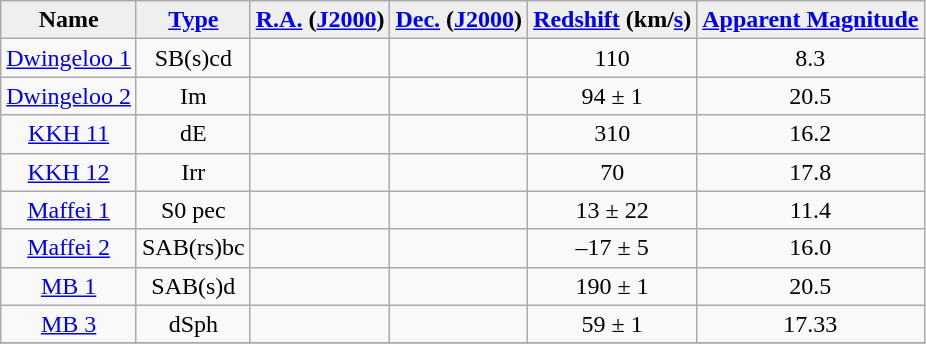<table class="wikitable" style="text-align:center;border-collapse:collapse;" cellpadding="2">
<tr>
<th style="background:#efefef;">Name</th>
<th style="background:#efefef;"><a href='#'>Type</a></th>
<th style="background:#efefef;"><a href='#'>R.A.</a> (<a href='#'>J2000</a>)</th>
<th style="background:#efefef;"><a href='#'>Dec.</a> (<a href='#'>J2000</a>)</th>
<th style="background:#efefef;"><a href='#'>Redshift</a> (km/<a href='#'>s</a>)</th>
<th style="background:#efefef;"><a href='#'>Apparent Magnitude</a></th>
</tr>
<tr>
<td><a href='#'>Dwingeloo 1</a></td>
<td>SB(s)cd</td>
<td></td>
<td></td>
<td>110</td>
<td>8.3</td>
</tr>
<tr>
<td><a href='#'>Dwingeloo 2</a></td>
<td>Im</td>
<td></td>
<td></td>
<td>94 ± 1</td>
<td>20.5</td>
</tr>
<tr>
<td><a href='#'>KKH 11</a></td>
<td>dE</td>
<td></td>
<td></td>
<td>310</td>
<td>16.2</td>
</tr>
<tr>
<td><a href='#'>KKH 12</a></td>
<td>Irr</td>
<td></td>
<td></td>
<td>70</td>
<td>17.8</td>
</tr>
<tr>
<td><a href='#'>Maffei 1</a></td>
<td>S0 pec</td>
<td></td>
<td></td>
<td>13 ± 22</td>
<td>11.4</td>
</tr>
<tr>
<td><a href='#'>Maffei 2</a></td>
<td>SAB(rs)bc</td>
<td></td>
<td></td>
<td>–17 ± 5</td>
<td>16.0</td>
</tr>
<tr>
<td><a href='#'>MB 1</a></td>
<td>SAB(s)d</td>
<td></td>
<td></td>
<td>190 ± 1</td>
<td>20.5</td>
</tr>
<tr>
<td><a href='#'>MB 3</a></td>
<td>dSph</td>
<td></td>
<td></td>
<td>59 ± 1</td>
<td>17.33</td>
</tr>
<tr>
</tr>
</table>
